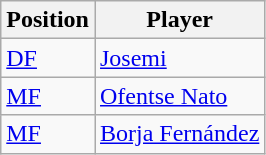<table class="wikitable sortable">
<tr>
<th>Position</th>
<th>Player</th>
</tr>
<tr>
<td><a href='#'>DF</a></td>
<td> <a href='#'>Josemi</a></td>
</tr>
<tr>
<td><a href='#'>MF</a></td>
<td> <a href='#'>Ofentse Nato</a></td>
</tr>
<tr>
<td><a href='#'>MF</a></td>
<td> <a href='#'>Borja Fernández</a></td>
</tr>
</table>
